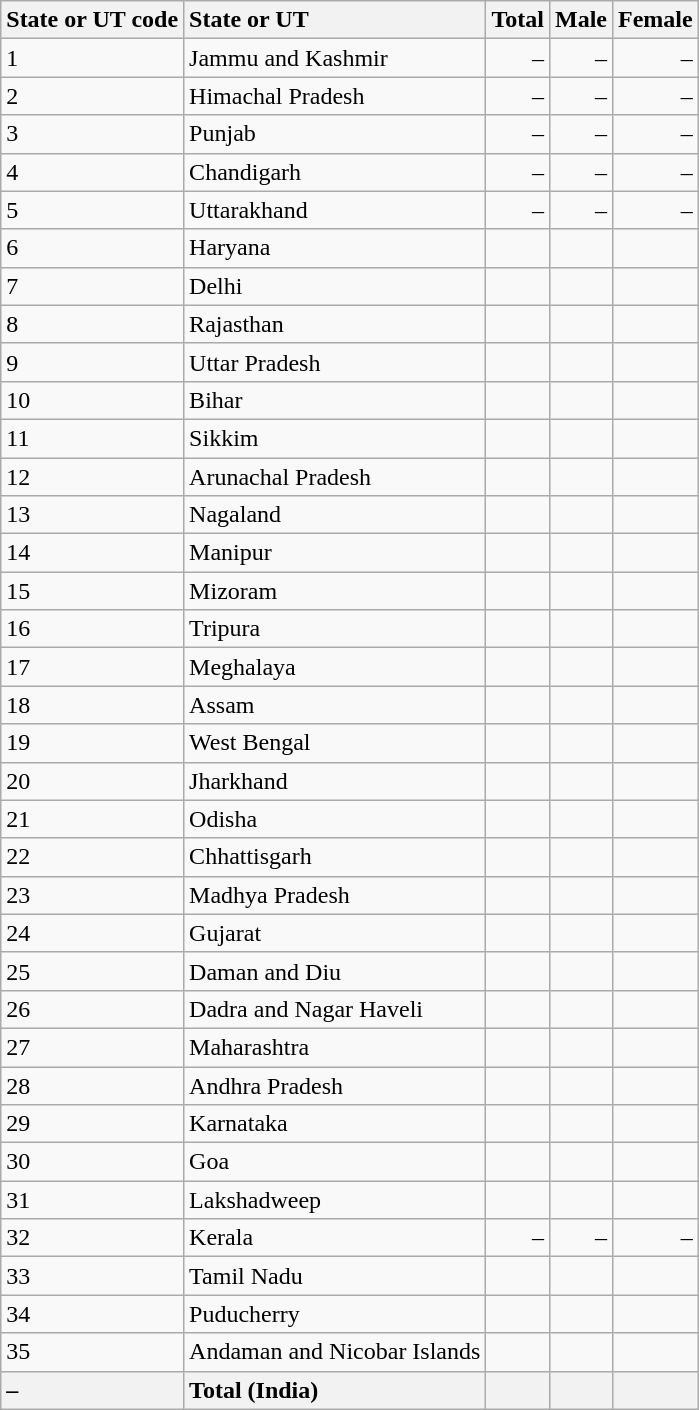<table class="wikitable sortable">
<tr>
<th scope="col" style="text-align: left;" data-sort-type="number">State or UT code</th>
<th scope="col" style="text-align: left;">State or UT</th>
<th scope="col" style="text-align: right;" data-sort-type="number">Total</th>
<th scope="col" style="text-align: right;" data-sort-type="number">Male</th>
<th scope="col" style="text-align: right;" data-sort-type="number">Female</th>
</tr>
<tr>
<td>1</td>
<td>Jammu and Kashmir</td>
<td style="text-align: right;">–</td>
<td style="text-align: right;">–</td>
<td style="text-align: right;">–</td>
</tr>
<tr>
<td>2</td>
<td>Himachal Pradesh</td>
<td style="text-align: right;">–</td>
<td style="text-align: right;">–</td>
<td style="text-align: right;">–</td>
</tr>
<tr>
<td>3</td>
<td>Punjab</td>
<td style="text-align: right;">–</td>
<td style="text-align: right;">–</td>
<td style="text-align: right;">–</td>
</tr>
<tr>
<td>4</td>
<td>Chandigarh</td>
<td style="text-align: right;">–</td>
<td style="text-align: right;">–</td>
<td style="text-align: right;">–</td>
</tr>
<tr>
<td>5</td>
<td>Uttarakhand</td>
<td style="text-align: right;">–</td>
<td style="text-align: right;">–</td>
<td style="text-align: right;">–</td>
</tr>
<tr>
<td>6</td>
<td>Haryana</td>
<td style="text-align: right;"></td>
<td style="text-align: right;"></td>
<td style="text-align: right;"></td>
</tr>
<tr>
<td>7</td>
<td>Delhi</td>
<td style="text-align: right;"></td>
<td style="text-align: right;"></td>
<td style="text-align: right;"></td>
</tr>
<tr>
<td>8</td>
<td>Rajasthan</td>
<td style="text-align: right;"></td>
<td style="text-align: right;"></td>
<td style="text-align: right;"></td>
</tr>
<tr>
<td>9</td>
<td>Uttar Pradesh</td>
<td style="text-align: right;"></td>
<td style="text-align: right;"></td>
<td style="text-align: right;"></td>
</tr>
<tr>
<td>10</td>
<td>Bihar</td>
<td style="text-align: right;"></td>
<td style="text-align: right;"></td>
<td style="text-align: right;"></td>
</tr>
<tr>
<td>11</td>
<td>Sikkim</td>
<td style="text-align: right;"></td>
<td style="text-align: right;"></td>
<td style="text-align: right;"></td>
</tr>
<tr>
<td>12</td>
<td>Arunachal Pradesh</td>
<td style="text-align: right;"></td>
<td style="text-align: right;"></td>
<td style="text-align: right;"></td>
</tr>
<tr>
<td>13</td>
<td>Nagaland</td>
<td style="text-align: right;"></td>
<td style="text-align: right;"></td>
<td style="text-align: right;"></td>
</tr>
<tr>
<td>14</td>
<td>Manipur</td>
<td style="text-align: right;"></td>
<td style="text-align: right;"></td>
<td style="text-align: right;"></td>
</tr>
<tr>
<td>15</td>
<td>Mizoram</td>
<td style="text-align: right;"></td>
<td style="text-align: right;"></td>
<td style="text-align: right;"></td>
</tr>
<tr>
<td>16</td>
<td>Tripura</td>
<td style="text-align: right;"></td>
<td style="text-align: right;"></td>
<td style="text-align: right;"></td>
</tr>
<tr>
<td>17</td>
<td>Meghalaya</td>
<td style="text-align: right;"></td>
<td style="text-align: right;"></td>
<td style="text-align: right;"></td>
</tr>
<tr>
<td>18</td>
<td>Assam</td>
<td style="text-align: right;"></td>
<td style="text-align: right;"></td>
<td style="text-align: right;"></td>
</tr>
<tr>
<td>19</td>
<td>West Bengal</td>
<td style="text-align: right;"></td>
<td style="text-align: right;"></td>
<td style="text-align: right;"></td>
</tr>
<tr>
<td>20</td>
<td>Jharkhand</td>
<td style="text-align: right;"></td>
<td style="text-align: right;"></td>
<td style="text-align: right;"></td>
</tr>
<tr>
<td>21</td>
<td>Odisha</td>
<td style="text-align: right;"></td>
<td style="text-align: right;"></td>
<td style="text-align: right;"></td>
</tr>
<tr>
<td>22</td>
<td>Chhattisgarh</td>
<td style="text-align: right;"></td>
<td style="text-align: right;"></td>
<td style="text-align: right;"></td>
</tr>
<tr>
<td>23</td>
<td>Madhya Pradesh</td>
<td style="text-align: right;"></td>
<td style="text-align: right;"></td>
<td style="text-align: right;"></td>
</tr>
<tr>
<td>24</td>
<td>Gujarat</td>
<td style="text-align: right;"></td>
<td style="text-align: right;"></td>
<td style="text-align: right;"></td>
</tr>
<tr>
<td>25</td>
<td>Daman and Diu</td>
<td style="text-align: right;"></td>
<td style="text-align: right;"></td>
<td style="text-align: right;"></td>
</tr>
<tr>
<td>26</td>
<td>Dadra and Nagar Haveli</td>
<td style="text-align: right;"></td>
<td style="text-align: right;"></td>
<td style="text-align: right;"></td>
</tr>
<tr>
<td>27</td>
<td>Maharashtra</td>
<td style="text-align: right;"></td>
<td style="text-align: right;"></td>
<td style="text-align: right;"></td>
</tr>
<tr>
<td>28</td>
<td>Andhra Pradesh</td>
<td style="text-align: right;"></td>
<td style="text-align: right;"></td>
<td style="text-align: right;"></td>
</tr>
<tr>
<td>29</td>
<td>Karnataka</td>
<td style="text-align: right;"></td>
<td style="text-align: right;"></td>
<td style="text-align: right;"></td>
</tr>
<tr>
<td>30</td>
<td>Goa</td>
<td style="text-align: right;"></td>
<td style="text-align: right;"></td>
<td style="text-align: right;"></td>
</tr>
<tr>
<td>31</td>
<td>Lakshadweep</td>
<td style="text-align: right;"></td>
<td style="text-align: right;"></td>
<td style="text-align: right;"></td>
</tr>
<tr>
<td>32</td>
<td>Kerala</td>
<td style="text-align: right;">–</td>
<td style="text-align: right;">–</td>
<td style="text-align: right;">–</td>
</tr>
<tr>
<td>33</td>
<td>Tamil Nadu</td>
<td style="text-align: right;"></td>
<td style="text-align: right;"></td>
<td style="text-align: right;"></td>
</tr>
<tr>
<td>34</td>
<td>Puducherry</td>
<td style="text-align: right;"></td>
<td style="text-align: right;"></td>
<td style="text-align: right;"></td>
</tr>
<tr>
<td>35</td>
<td>Andaman and Nicobar Islands</td>
<td style="text-align: right;"></td>
<td style="text-align: right;"></td>
<td style="text-align: right;"></td>
</tr>
<tr>
<th style="text-align: left;">–</th>
<th style="text-align: left;">Total (India)</th>
<th style="text-align: right;"></th>
<th style="text-align: right;"></th>
<th style="text-align: right;"></th>
</tr>
</table>
